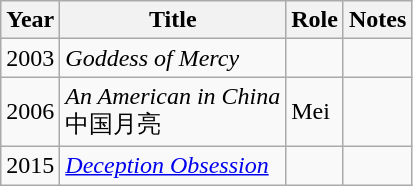<table class="wikitable">
<tr>
<th>Year</th>
<th>Title</th>
<th>Role</th>
<th>Notes</th>
</tr>
<tr>
<td>2003</td>
<td><em>Goddess of Mercy</em></td>
<td></td>
<td></td>
</tr>
<tr>
<td>2006</td>
<td><em>An American in China</em><br>中国月亮</td>
<td>Mei</td>
<td></td>
</tr>
<tr>
<td>2015</td>
<td><em><a href='#'>Deception Obsession</a></em></td>
<td></td>
<td></td>
</tr>
</table>
